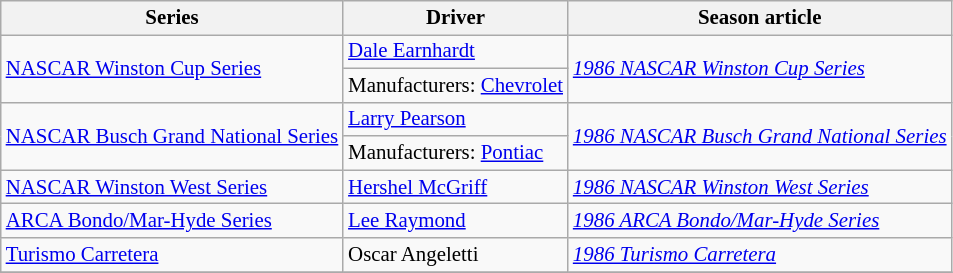<table class="wikitable" style="font-size: 87%;">
<tr>
<th>Series</th>
<th>Driver</th>
<th>Season article</th>
</tr>
<tr>
<td rowspan=2><a href='#'>NASCAR Winston Cup Series</a></td>
<td> <a href='#'>Dale Earnhardt</a></td>
<td rowspan=2><em><a href='#'>1986 NASCAR Winston Cup Series</a></em></td>
</tr>
<tr>
<td>Manufacturers:  <a href='#'>Chevrolet</a></td>
</tr>
<tr>
<td rowspan=2><a href='#'>NASCAR Busch Grand National Series</a></td>
<td> <a href='#'>Larry Pearson</a></td>
<td rowspan=2><em><a href='#'>1986 NASCAR Busch Grand National Series</a></em></td>
</tr>
<tr>
<td>Manufacturers:  <a href='#'>Pontiac</a></td>
</tr>
<tr>
<td><a href='#'>NASCAR Winston West Series</a></td>
<td> <a href='#'>Hershel McGriff</a></td>
<td><em><a href='#'>1986 NASCAR Winston West Series</a></em></td>
</tr>
<tr>
<td><a href='#'>ARCA Bondo/Mar-Hyde Series</a></td>
<td> <a href='#'>Lee Raymond</a></td>
<td><em><a href='#'>1986 ARCA Bondo/Mar-Hyde Series</a></em></td>
</tr>
<tr>
<td><a href='#'>Turismo Carretera</a></td>
<td> Oscar Angeletti</td>
<td><em><a href='#'>1986 Turismo Carretera</a></em></td>
</tr>
<tr>
</tr>
</table>
